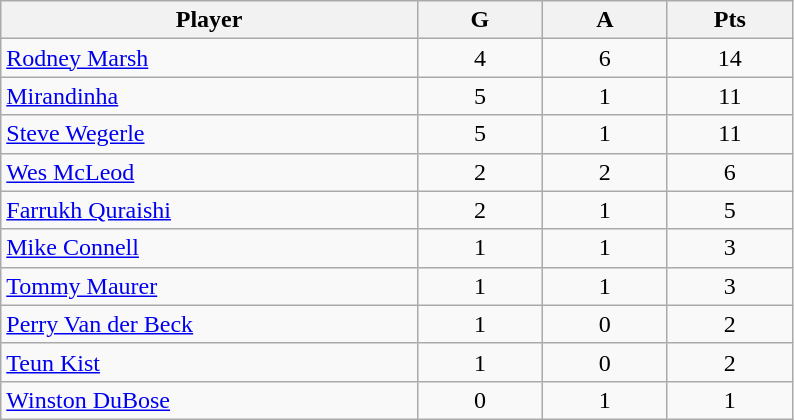<table class="wikitable">
<tr>
<th style="width:25%;">Player</th>
<th style="width:7.5%;">G</th>
<th style="width:7.5%;">A</th>
<th style="width:7.5%;">Pts</th>
</tr>
<tr align=center>
<td align=left><a href='#'>Rodney Marsh</a></td>
<td>4</td>
<td>6</td>
<td>14</td>
</tr>
<tr align=center>
<td align=left><a href='#'>Mirandinha</a></td>
<td>5</td>
<td>1</td>
<td>11</td>
</tr>
<tr align=center>
<td align=left><a href='#'>Steve Wegerle</a></td>
<td>5</td>
<td>1</td>
<td>11</td>
</tr>
<tr align=center>
<td align=left><a href='#'>Wes McLeod</a></td>
<td>2</td>
<td>2</td>
<td>6</td>
</tr>
<tr align=center>
<td align=left><a href='#'>Farrukh Quraishi</a></td>
<td>2</td>
<td>1</td>
<td>5</td>
</tr>
<tr align=center>
<td align=left><a href='#'>Mike Connell</a></td>
<td>1</td>
<td>1</td>
<td>3</td>
</tr>
<tr align=center>
<td align=left><a href='#'>Tommy Maurer</a></td>
<td>1</td>
<td>1</td>
<td>3</td>
</tr>
<tr align=center>
<td align=left><a href='#'>Perry Van der Beck</a></td>
<td>1</td>
<td>0</td>
<td>2</td>
</tr>
<tr align=center>
<td align=left><a href='#'>Teun Kist</a></td>
<td>1</td>
<td>0</td>
<td>2</td>
</tr>
<tr align=center>
<td align=left><a href='#'>Winston DuBose</a></td>
<td>0</td>
<td>1</td>
<td>1</td>
</tr>
</table>
